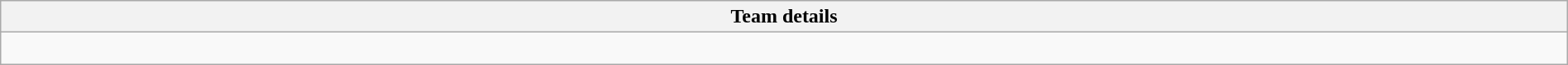<table class="wikitable collapsible collapsed" style="width:100%">
<tr>
<th>Team details</th>
</tr>
<tr>
<td><br></td>
</tr>
</table>
